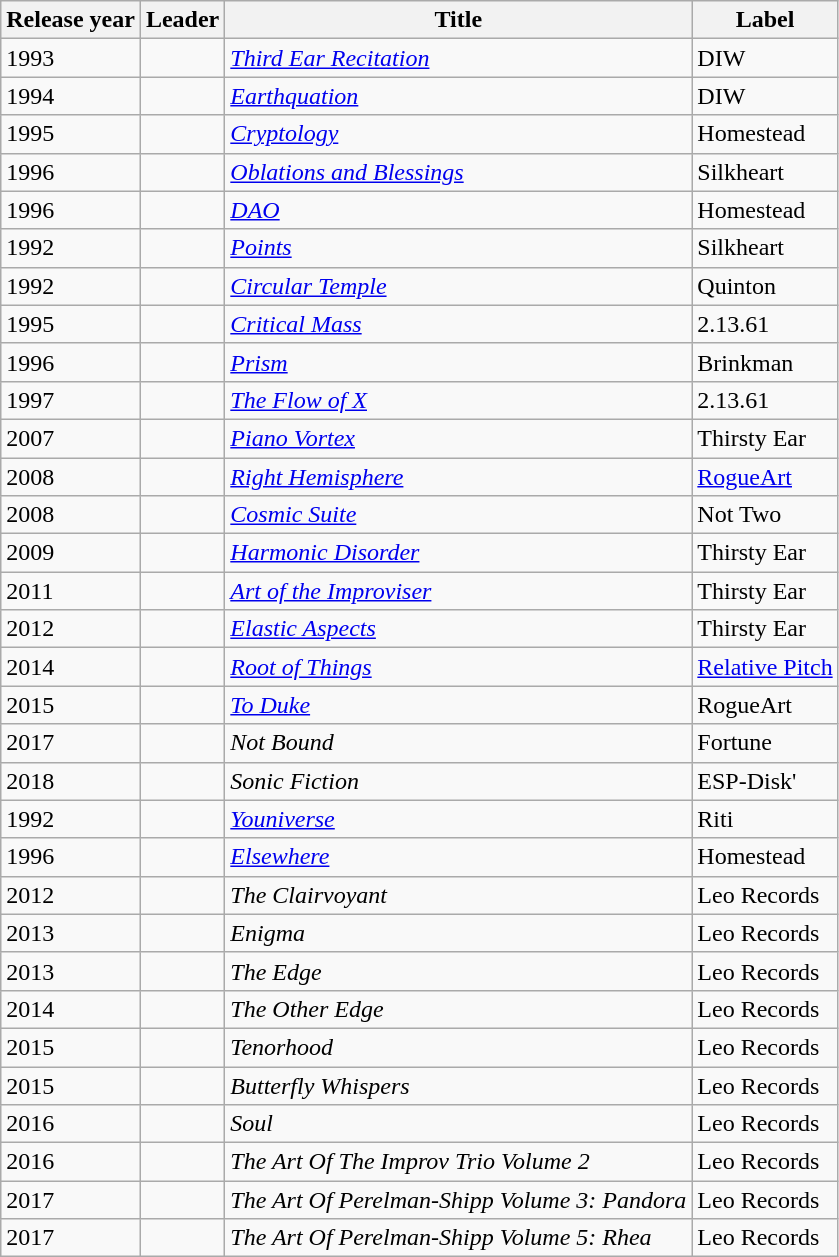<table class="wikitable sortable">
<tr>
<th>Release year</th>
<th>Leader</th>
<th>Title</th>
<th>Label</th>
</tr>
<tr>
<td>1993</td>
<td></td>
<td><em><a href='#'>Third Ear Recitation</a></em></td>
<td>DIW</td>
</tr>
<tr>
<td>1994</td>
<td></td>
<td><em><a href='#'>Earthquation</a></em></td>
<td>DIW</td>
</tr>
<tr>
<td>1995</td>
<td></td>
<td><em><a href='#'>Cryptology</a></em></td>
<td>Homestead</td>
</tr>
<tr>
<td>1996</td>
<td></td>
<td><em><a href='#'>Oblations and Blessings</a></em></td>
<td>Silkheart</td>
</tr>
<tr>
<td>1996</td>
<td></td>
<td><em><a href='#'>DAO</a></em></td>
<td>Homestead</td>
</tr>
<tr>
<td>1992</td>
<td></td>
<td><em><a href='#'>Points</a></em></td>
<td>Silkheart</td>
</tr>
<tr>
<td>1992</td>
<td></td>
<td><em><a href='#'>Circular Temple</a></em></td>
<td>Quinton</td>
</tr>
<tr>
<td>1995</td>
<td></td>
<td><em><a href='#'>Critical Mass</a></em></td>
<td>2.13.61</td>
</tr>
<tr>
<td>1996</td>
<td></td>
<td><em><a href='#'>Prism</a></em></td>
<td>Brinkman</td>
</tr>
<tr>
<td>1997</td>
<td></td>
<td><em><a href='#'>The Flow of X</a></em></td>
<td>2.13.61</td>
</tr>
<tr>
<td>2007</td>
<td></td>
<td><em><a href='#'>Piano Vortex</a></em></td>
<td>Thirsty Ear</td>
</tr>
<tr>
<td>2008</td>
<td></td>
<td><em><a href='#'>Right Hemisphere</a></em></td>
<td><a href='#'>RogueArt</a></td>
</tr>
<tr>
<td>2008</td>
<td></td>
<td><em><a href='#'>Cosmic Suite</a></em></td>
<td>Not Two</td>
</tr>
<tr>
<td>2009</td>
<td></td>
<td><em><a href='#'>Harmonic Disorder</a></em></td>
<td>Thirsty Ear</td>
</tr>
<tr>
<td>2011</td>
<td></td>
<td><em><a href='#'>Art of the Improviser</a></em></td>
<td>Thirsty Ear</td>
</tr>
<tr>
<td>2012</td>
<td></td>
<td><em><a href='#'>Elastic Aspects</a></em></td>
<td>Thirsty Ear</td>
</tr>
<tr>
<td>2014</td>
<td></td>
<td><em><a href='#'>Root of Things</a></em></td>
<td><a href='#'>Relative Pitch</a></td>
</tr>
<tr>
<td>2015</td>
<td></td>
<td><em><a href='#'>To Duke</a></em></td>
<td>RogueArt</td>
</tr>
<tr>
<td>2017</td>
<td></td>
<td><em>Not Bound</em></td>
<td>Fortune</td>
</tr>
<tr>
<td>2018</td>
<td></td>
<td><em>Sonic Fiction</em></td>
<td>ESP-Disk'</td>
</tr>
<tr>
<td>1992</td>
<td></td>
<td><em><a href='#'>Youniverse</a></em></td>
<td>Riti</td>
</tr>
<tr>
<td>1996</td>
<td></td>
<td><em><a href='#'>Elsewhere</a></em></td>
<td>Homestead</td>
</tr>
<tr>
<td>2012</td>
<td></td>
<td><em>The Clairvoyant</em></td>
<td>Leo Records</td>
</tr>
<tr>
<td>2013</td>
<td></td>
<td><em>Enigma</em></td>
<td>Leo Records</td>
</tr>
<tr>
<td>2013</td>
<td></td>
<td><em>The Edge</em></td>
<td>Leo Records</td>
</tr>
<tr>
<td>2014</td>
<td></td>
<td><em>The Other Edge</em></td>
<td>Leo Records</td>
</tr>
<tr>
<td>2015</td>
<td></td>
<td><em>Tenorhood</em></td>
<td>Leo Records</td>
</tr>
<tr>
<td>2015</td>
<td></td>
<td><em>Butterfly Whispers</em></td>
<td>Leo Records</td>
</tr>
<tr>
<td>2016</td>
<td></td>
<td><em>Soul</em></td>
<td>Leo Records</td>
</tr>
<tr>
<td>2016</td>
<td></td>
<td><em>The Art Of The Improv Trio Volume 2</em></td>
<td>Leo Records</td>
</tr>
<tr>
<td>2017</td>
<td></td>
<td><em>The Art Of Perelman-Shipp Volume 3: Pandora</em></td>
<td>Leo Records</td>
</tr>
<tr>
<td>2017</td>
<td></td>
<td><em>The Art Of Perelman-Shipp Volume 5: Rhea</em></td>
<td>Leo Records</td>
</tr>
</table>
